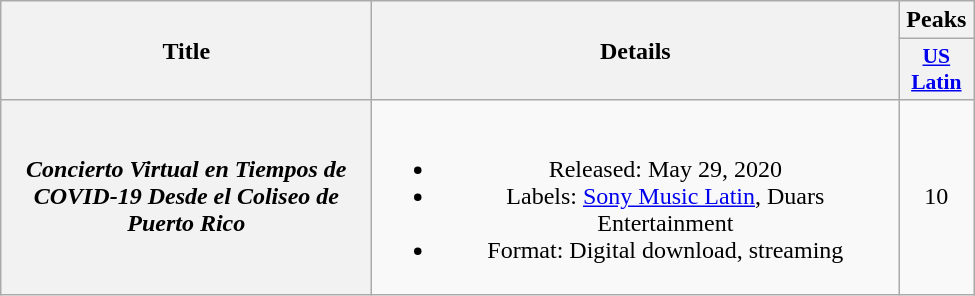<table class="wikitable plainrowheaders" style="text-align:center;">
<tr>
<th scope="col" rowspan="2" style="width:15em;">Title</th>
<th scope="col" rowspan="2" style="width:21.5em;">Details</th>
<th scope="col" colspan="1">Peaks</th>
</tr>
<tr>
<th scope="col" style="width:3em;font-size:90%;"><a href='#'>US<br>Latin</a><br></th>
</tr>
<tr>
<th scope="row"><em>Concierto Virtual en Tiempos de COVID-19 Desde el Coliseo de Puerto Rico</em></th>
<td><br><ul><li>Released: May 29, 2020</li><li>Labels: <a href='#'>Sony Music Latin</a>, Duars Entertainment</li><li>Format: Digital download, streaming</li></ul></td>
<td>10</td>
</tr>
</table>
